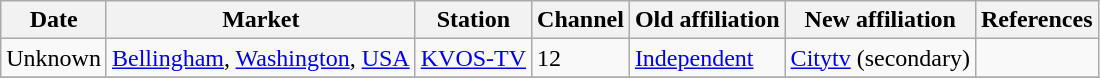<table class="wikitable">
<tr>
<th>Date</th>
<th>Market</th>
<th>Station</th>
<th>Channel</th>
<th>Old affiliation</th>
<th>New affiliation</th>
<th>References</th>
</tr>
<tr>
<td>Unknown</td>
<td><a href='#'>Bellingham</a>, <a href='#'>Washington</a>, <a href='#'>USA</a> <br> </td>
<td><a href='#'>KVOS-TV</a></td>
<td>12</td>
<td><a href='#'>Independent</a></td>
<td><a href='#'>Citytv</a> (secondary) <br> </td>
<td></td>
</tr>
<tr>
</tr>
</table>
